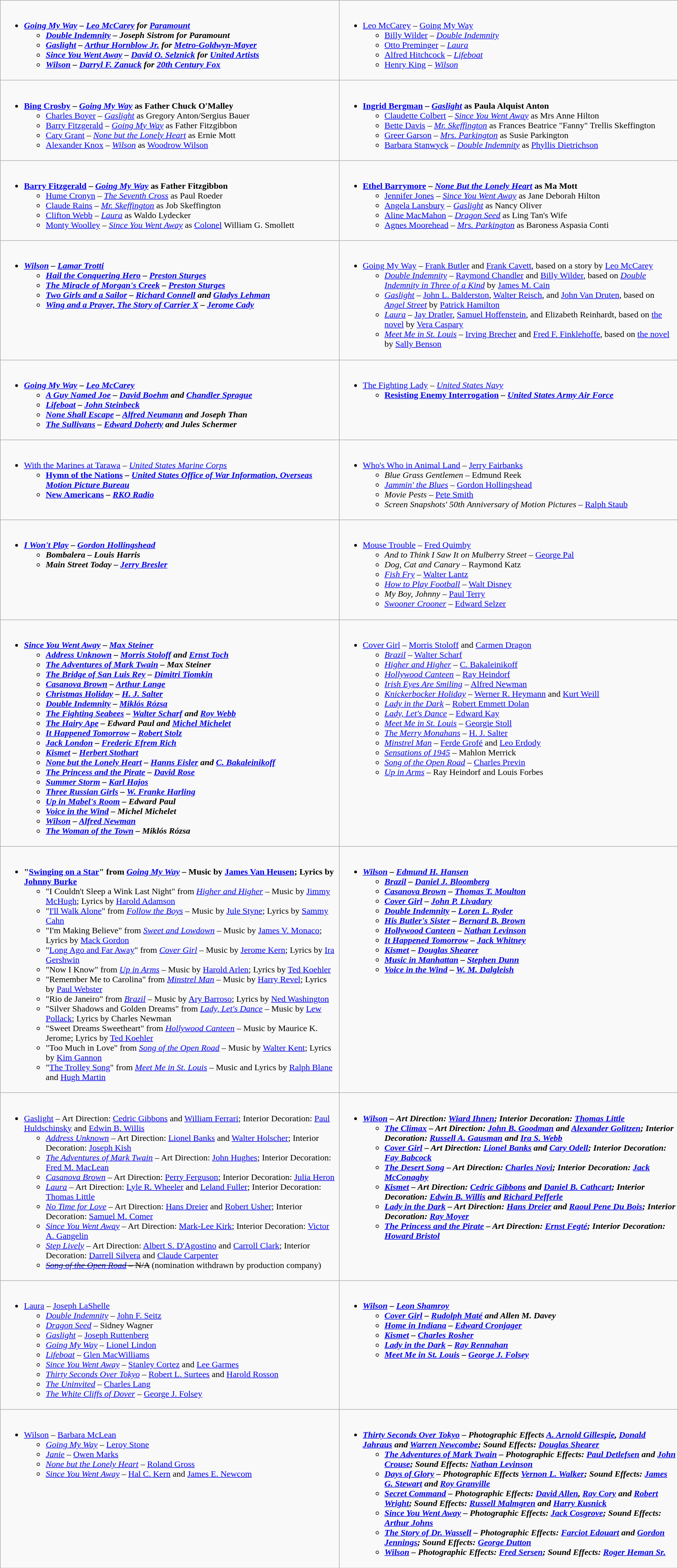<table class=wikitable>
<tr>
<td valign="top" width="50%"><br><ul><li><strong><em><a href='#'>Going My Way</a><em> – <a href='#'>Leo McCarey</a> for <a href='#'>Paramount</a><strong><ul><li></em><a href='#'>Double Indemnity</a><em> – Joseph Sistrom for Paramount</li><li></em><a href='#'>Gaslight</a><em> – <a href='#'>Arthur Hornblow Jr.</a> for <a href='#'>Metro-Goldwyn-Mayer</a></li><li></em><a href='#'>Since You Went Away</a><em> – <a href='#'>David O. Selznick</a> for <a href='#'>United Artists</a></li><li></em><a href='#'>Wilson</a><em> – <a href='#'>Darryl F. Zanuck</a> for <a href='#'>20th Century Fox</a></li></ul></li></ul></td>
<td valign="top" width="50%"><br><ul><li></strong><a href='#'>Leo McCarey</a> – </em><a href='#'>Going My Way</a></em></strong><ul><li><a href='#'>Billy Wilder</a> – <em><a href='#'>Double Indemnity</a></em></li><li><a href='#'>Otto Preminger</a> – <em><a href='#'>Laura</a></em></li><li><a href='#'>Alfred Hitchcock</a> – <em><a href='#'>Lifeboat</a> </em></li><li><a href='#'>Henry King</a> – <em><a href='#'>Wilson</a></em></li></ul></li></ul></td>
</tr>
<tr>
<td valign="top" width="50%"><br><ul><li><strong><a href='#'>Bing Crosby</a> – <em><a href='#'>Going My Way</a></em> as Father Chuck O'Malley</strong><ul><li><a href='#'>Charles Boyer</a> – <em><a href='#'>Gaslight</a></em> as Gregory Anton/Sergius Bauer</li><li><a href='#'>Barry Fitzgerald</a> – <em><a href='#'>Going My Way</a></em> as Father Fitzgibbon</li><li><a href='#'>Cary Grant</a> – <em><a href='#'>None but the Lonely Heart</a></em> as Ernie Mott</li><li><a href='#'>Alexander Knox</a> – <em><a href='#'>Wilson</a></em> as <a href='#'>Woodrow Wilson</a></li></ul></li></ul></td>
<td valign="top" width="50%"><br><ul><li><strong><a href='#'>Ingrid Bergman</a> – <em><a href='#'>Gaslight</a></em> as Paula Alquist Anton</strong><ul><li><a href='#'>Claudette Colbert</a> – <em><a href='#'>Since You Went Away</a></em> as Mrs Anne Hilton</li><li><a href='#'>Bette Davis</a> – <em><a href='#'>Mr. Skeffington</a></em> as Frances Beatrice "Fanny" Trellis Skeffington</li><li><a href='#'>Greer Garson</a> – <em><a href='#'>Mrs. Parkington</a></em> as Susie Parkington</li><li><a href='#'>Barbara Stanwyck</a> – <em><a href='#'>Double Indemnity</a></em> as <a href='#'>Phyllis Dietrichson</a></li></ul></li></ul></td>
</tr>
<tr>
<td valign="top" width="50%"><br><ul><li><strong><a href='#'>Barry Fitzgerald</a> – <em><a href='#'>Going My Way</a></em> as Father Fitzgibbon</strong><ul><li><a href='#'>Hume Cronyn</a> – <em><a href='#'>The Seventh Cross</a></em> as Paul Roeder</li><li><a href='#'>Claude Rains</a> – <em><a href='#'>Mr. Skeffington</a></em> as Job Skeffington</li><li><a href='#'>Clifton Webb</a> – <em><a href='#'>Laura</a> </em>as Waldo Lydecker</li><li><a href='#'>Monty Woolley</a> – <em><a href='#'>Since You Went Away</a></em> as <a href='#'>Colonel</a> William G. Smollett</li></ul></li></ul></td>
<td valign="top" width="50%"><br><ul><li><strong><a href='#'>Ethel Barrymore</a> – <em><a href='#'>None But the Lonely Heart</a></em> as Ma Mott</strong><ul><li><a href='#'>Jennifer Jones</a> – <em><a href='#'>Since You Went Away</a></em> as Jane Deborah Hilton</li><li><a href='#'>Angela Lansbury</a> – <em><a href='#'>Gaslight</a></em> as Nancy Oliver</li><li><a href='#'>Aline MacMahon</a> – <em><a href='#'>Dragon Seed</a></em> as Ling Tan's Wife</li><li><a href='#'>Agnes Moorehead</a> – <em><a href='#'>Mrs. Parkington</a></em> as Baroness Aspasia Conti</li></ul></li></ul></td>
</tr>
<tr>
<td valign="top" width="50%"><br><ul><li><strong><em><a href='#'>Wilson</a><em> – <a href='#'>Lamar Trotti</a><strong><ul><li></em><a href='#'>Hail the Conquering Hero</a><em> – <a href='#'>Preston Sturges</a></li><li></em><a href='#'>The Miracle of Morgan's Creek</a><em> – <a href='#'>Preston Sturges</a></li><li></em><a href='#'>Two Girls and a Sailor</a><em> – <a href='#'>Richard Connell</a> and <a href='#'>Gladys Lehman</a></li><li></em><a href='#'>Wing and a Prayer, The Story of Carrier X</a><em> – <a href='#'>Jerome Cady</a></li></ul></li></ul></td>
<td valign="top" width="50%"><br><ul><li></em></strong><a href='#'>Going My Way</a></em> – <a href='#'>Frank Butler</a> and <a href='#'>Frank Cavett</a>, based on a story by <a href='#'>Leo McCarey</a></strong><ul><li><em><a href='#'>Double Indemnity</a></em> – <a href='#'>Raymond Chandler</a> and <a href='#'>Billy Wilder</a>, based on <em><a href='#'>Double Indemnity in Three of a Kind</a></em> by <a href='#'>James M. Cain</a></li><li><em><a href='#'>Gaslight</a></em> – <a href='#'>John L. Balderston</a>, <a href='#'>Walter Reisch</a>, and <a href='#'>John Van Druten</a>, based on <em><a href='#'>Angel Street</a></em> by <a href='#'>Patrick Hamilton</a></li><li><em><a href='#'>Laura</a></em> – <a href='#'>Jay Dratler</a>, <a href='#'>Samuel Hoffenstein</a>, and Elizabeth Reinhardt, based on <a href='#'>the novel</a> by <a href='#'>Vera Caspary</a></li><li><em><a href='#'>Meet Me in St. Louis</a></em> – <a href='#'>Irving Brecher</a> and <a href='#'>Fred F. Finklehoffe</a>, based on <a href='#'>the novel</a> by <a href='#'>Sally Benson</a></li></ul></li></ul></td>
</tr>
<tr>
<td valign="top" width="50%"><br><ul><li><strong><em><a href='#'>Going My Way</a><em> – <a href='#'>Leo McCarey</a><strong><ul><li></em><a href='#'>A Guy Named Joe</a><em> – <a href='#'>David Boehm</a> and <a href='#'>Chandler Sprague</a></li><li></em><a href='#'>Lifeboat</a><em> – <a href='#'>John Steinbeck</a></li><li></em><a href='#'>None Shall Escape</a><em> – <a href='#'>Alfred Neumann</a> and Joseph Than</li><li></em><a href='#'>The Sullivans</a><em> – <a href='#'>Edward Doherty</a> and Jules Schermer</li></ul></li></ul></td>
<td valign="top" width="50%"><br><ul><li></em></strong><a href='#'>The Fighting Lady</a><strong><em> </strong>– <a href='#'>United States Navy</a><strong><ul><li></em><a href='#'>Resisting Enemy Interrogation</a><em> – <a href='#'>United States Army Air Force</a></li></ul></li></ul></td>
</tr>
<tr>
<td valign="top" width="50%"><br><ul><li></em></strong><a href='#'>With the Marines at Tarawa</a><strong><em> </strong>– <a href='#'>United States Marine Corps</a><strong><ul><li></em><a href='#'>Hymn of the Nations</a><em> – <a href='#'>United States Office of War Information, Overseas Motion Picture Bureau</a></li><li></em><a href='#'>New Americans</a><em> – <a href='#'>RKO Radio</a></li></ul></li></ul></td>
<td valign="top" width="50%"><br><ul><li></em></strong><a href='#'>Who's Who in Animal Land</a></em> – <a href='#'>Jerry Fairbanks</a></strong><ul><li><em>Blue Grass Gentlemen</em> – Edmund Reek</li><li><em><a href='#'>Jammin' the Blues</a></em> – <a href='#'>Gordon Hollingshead</a></li><li><em>Movie Pests</em> – <a href='#'>Pete Smith</a></li><li><em>Screen Snapshots' 50th Anniversary of Motion Pictures</em> – <a href='#'>Ralph Staub</a></li></ul></li></ul></td>
</tr>
<tr>
<td valign="top" width="50%"><br><ul><li><strong><em><a href='#'>I Won't Play</a><em> – <a href='#'>Gordon Hollingshead</a><strong><ul><li></em>Bombalera<em> – Louis Harris</li><li></em>Main Street Today<em> – <a href='#'>Jerry Bresler</a></li></ul></li></ul></td>
<td valign="top" width="50%"><br><ul><li></em></strong><a href='#'>Mouse Trouble</a></em> – <a href='#'>Fred Quimby</a></strong><ul><li><em>And to Think I Saw It on Mulberry Street</em> – <a href='#'>George Pal</a></li><li><em>Dog, Cat and Canary</em> – Raymond Katz</li><li><em><a href='#'>Fish Fry</a></em> – <a href='#'>Walter Lantz</a></li><li><em><a href='#'>How to Play Football</a></em> – <a href='#'>Walt Disney</a></li><li><em>My Boy, Johnny</em> – <a href='#'>Paul Terry</a></li><li><em><a href='#'>Swooner Crooner</a></em> – <a href='#'>Edward Selzer</a></li></ul></li></ul></td>
</tr>
<tr>
<td valign="top" width="50%"><br><ul><li><strong><em><a href='#'>Since You Went Away</a><em> – <a href='#'>Max Steiner</a><strong><ul><li></em><a href='#'>Address Unknown</a><em> – <a href='#'>Morris Stoloff</a> and <a href='#'>Ernst Toch</a></li><li></em><a href='#'>The Adventures of Mark Twain</a><em> – Max Steiner</li><li></em><a href='#'>The Bridge of San Luis Rey</a><em> – <a href='#'>Dimitri Tiomkin</a></li><li></em><a href='#'>Casanova Brown</a><em> – <a href='#'>Arthur Lange</a></li><li></em><a href='#'>Christmas Holiday</a><em> – <a href='#'>H. J. Salter</a></li><li></em><a href='#'>Double Indemnity</a><em> – <a href='#'>Miklós Rózsa</a></li><li></em><a href='#'>The Fighting Seabees</a><em> – <a href='#'>Walter Scharf</a> and <a href='#'>Roy Webb</a></li><li></em><a href='#'>The Hairy Ape</a><em> – Edward Paul and <a href='#'>Michel Michelet</a></li><li></em><a href='#'>It Happened Tomorrow</a><em> – <a href='#'>Robert Stolz</a></li><li></em><a href='#'>Jack London</a><em> – <a href='#'>Frederic Efrem Rich</a></li><li></em><a href='#'>Kismet</a><em> – <a href='#'>Herbert Stothart</a></li><li></em><a href='#'>None but the Lonely Heart</a><em> – <a href='#'>Hanns Eisler</a> and <a href='#'>C. Bakaleinikoff</a></li><li></em><a href='#'>The Princess and the Pirate</a><em> – <a href='#'>David Rose</a></li><li></em><a href='#'>Summer Storm</a><em> – <a href='#'>Karl Hajos</a></li><li></em><a href='#'>Three Russian Girls</a><em> – <a href='#'>W. Franke Harling</a></li><li></em><a href='#'>Up in Mabel's Room</a><em> – Edward Paul</li><li></em><a href='#'>Voice in the Wind</a><em> – Michel Michelet</li><li></em><a href='#'>Wilson</a><em> – <a href='#'>Alfred Newman</a></li><li></em><a href='#'>The Woman of the Town</a><em> – Miklós Rózsa</li></ul></li></ul></td>
<td valign="top" width="50%"><br><ul><li></em></strong><a href='#'>Cover Girl</a></em> – <a href='#'>Morris Stoloff</a> and <a href='#'>Carmen Dragon</a></strong><ul><li><em><a href='#'>Brazil</a></em> – <a href='#'>Walter Scharf</a></li><li><em><a href='#'>Higher and Higher</a></em> – <a href='#'>C. Bakaleinikoff</a></li><li><em><a href='#'>Hollywood Canteen</a></em> – <a href='#'>Ray Heindorf</a></li><li><em><a href='#'>Irish Eyes Are Smiling</a></em> – <a href='#'>Alfred Newman</a></li><li><em><a href='#'>Knickerbocker Holiday</a></em> – <a href='#'>Werner R. Heymann</a> and <a href='#'>Kurt Weill</a></li><li><em><a href='#'>Lady in the Dark</a></em> – <a href='#'>Robert Emmett Dolan</a></li><li><em><a href='#'>Lady, Let's Dance</a></em> – <a href='#'>Edward Kay</a></li><li><em><a href='#'>Meet Me in St. Louis</a></em> – <a href='#'>Georgie Stoll</a></li><li><em><a href='#'>The Merry Monahans</a></em> – <a href='#'>H. J. Salter</a></li><li><em><a href='#'>Minstrel Man</a></em> – <a href='#'>Ferde Grofé</a> and <a href='#'>Leo Erdody</a></li><li><em><a href='#'>Sensations of 1945</a></em> – Mahlon Merrick</li><li><em><a href='#'>Song of the Open Road</a></em> – <a href='#'>Charles Previn</a></li><li><em><a href='#'>Up in Arms</a></em> – Ray Heindorf and Louis Forbes</li></ul></li></ul></td>
</tr>
<tr>
<td valign="top" width="50%"><br><ul><li><strong>"<a href='#'>Swinging on a Star</a>" from <em><a href='#'>Going My Way</a></em> – Music by <a href='#'>James Van Heusen</a>; Lyrics by <a href='#'>Johnny Burke</a></strong><ul><li>"I Couldn't Sleep a Wink Last Night" from <em><a href='#'>Higher and Higher</a></em> – Music by <a href='#'>Jimmy McHugh</a>; Lyrics by <a href='#'>Harold Adamson</a></li><li>"<a href='#'>I'll Walk Alone</a>" from <em><a href='#'>Follow the Boys</a></em> – Music by <a href='#'>Jule Styne</a>; Lyrics by <a href='#'>Sammy Cahn</a></li><li>"I'm Making Believe" from <em><a href='#'>Sweet and Lowdown</a></em> – Music by <a href='#'>James V. Monaco</a>; Lyrics by <a href='#'>Mack Gordon</a></li><li>"<a href='#'>Long Ago and Far Away</a>" from <em><a href='#'>Cover Girl</a></em> – Music by <a href='#'>Jerome Kern</a>; Lyrics by <a href='#'>Ira Gershwin</a></li><li>"Now I Know" from <em><a href='#'>Up in Arms</a></em> – Music by <a href='#'>Harold Arlen</a>; Lyrics by <a href='#'>Ted Koehler</a></li><li>"Remember Me to Carolina" from <em><a href='#'>Minstrel Man</a></em> – Music by <a href='#'>Harry Revel</a>; Lyrics by <a href='#'>Paul Webster</a></li><li>"Rio de Janeiro" from <em><a href='#'>Brazil</a></em> – Music by <a href='#'>Ary Barroso</a>; Lyrics by <a href='#'>Ned Washington</a></li><li>"Silver Shadows and Golden Dreams" from <em><a href='#'>Lady, Let's Dance</a></em> – Music by <a href='#'>Lew Pollack</a>; Lyrics by Charles Newman</li><li>"Sweet Dreams Sweetheart" from <em><a href='#'>Hollywood Canteen</a></em> – Music by Maurice K. Jerome; Lyrics by <a href='#'>Ted Koehler</a></li><li>"Too Much in Love" from <em><a href='#'>Song of the Open Road</a></em> – Music by <a href='#'>Walter Kent</a>; Lyrics by <a href='#'>Kim Gannon</a></li><li>"<a href='#'>The Trolley Song</a>" from <em><a href='#'>Meet Me in St. Louis</a></em> – Music and Lyrics by <a href='#'>Ralph Blane</a> and <a href='#'>Hugh Martin</a></li></ul></li></ul></td>
<td valign="top" width="50%"><br><ul><li><strong><em><a href='#'>Wilson</a><em> – <a href='#'>Edmund H. Hansen</a><strong><ul><li></em><a href='#'>Brazil</a><em> – <a href='#'>Daniel J. Bloomberg</a></li><li></em><a href='#'>Casanova Brown</a><em> – <a href='#'>Thomas T. Moulton</a></li><li></em><a href='#'>Cover Girl</a><em> – <a href='#'>John P. Livadary</a></li><li></em><a href='#'>Double Indemnity</a><em> – <a href='#'>Loren L. Ryder</a></li><li></em><a href='#'>His Butler's Sister</a><em> – <a href='#'>Bernard B. Brown</a></li><li></em><a href='#'>Hollywood Canteen</a><em> – <a href='#'>Nathan Levinson</a></li><li></em><a href='#'>It Happened Tomorrow</a><em> – <a href='#'>Jack Whitney</a></li><li></em><a href='#'>Kismet</a><em> – <a href='#'>Douglas Shearer</a></li><li></em><a href='#'>Music in Manhattan</a><em> – <a href='#'>Stephen Dunn</a></li><li></em><a href='#'>Voice in the Wind</a><em> – <a href='#'>W. M. Dalgleish</a></li></ul></li></ul></td>
</tr>
<tr>
<td valign="top" width="50%"><br><ul><li></em></strong><a href='#'>Gaslight</a></em> – Art Direction: <a href='#'>Cedric Gibbons</a> and <a href='#'>William Ferrari</a>; Interior Decoration: <a href='#'>Paul Huldschinsky</a> and <a href='#'>Edwin B. Willis</a></strong><ul><li><em><a href='#'>Address Unknown</a></em> – Art Direction: <a href='#'>Lionel Banks</a> and <a href='#'>Walter Holscher</a>; Interior Decoration: <a href='#'>Joseph Kish</a></li><li><em><a href='#'>The Adventures of Mark Twain</a></em> – Art Direction: <a href='#'>John Hughes</a>; Interior Decoration: <a href='#'>Fred M. MacLean</a></li><li><em><a href='#'>Casanova Brown</a></em> – Art Direction: <a href='#'>Perry Ferguson</a>; Interior Decoration: <a href='#'>Julia Heron</a></li><li><em><a href='#'>Laura</a></em> – Art Direction: <a href='#'>Lyle R. Wheeler</a> and <a href='#'>Leland Fuller</a>; Interior Decoration: <a href='#'>Thomas Little</a></li><li><em><a href='#'>No Time for Love</a></em> – Art Direction: <a href='#'>Hans Dreier</a> and <a href='#'>Robert Usher</a>; Interior Decoration: <a href='#'>Samuel M. Comer</a></li><li><em><a href='#'>Since You Went Away</a></em> – Art Direction: <a href='#'>Mark-Lee Kirk</a>; Interior Decoration: <a href='#'>Victor A. Gangelin</a></li><li><em><a href='#'>Step Lively</a></em> – Art Direction: <a href='#'>Albert S. D'Agostino</a> and <a href='#'>Carroll Clark</a>; Interior Decoration: <a href='#'>Darrell Silvera</a> and <a href='#'>Claude Carpenter</a></li><li><s><em><a href='#'>Song of the Open Road</a></em> – N/A</s> (nomination withdrawn by production company)</li></ul></li></ul></td>
<td valign="top" width="50%"><br><ul><li><strong><em><a href='#'>Wilson</a><em> – Art Direction: <a href='#'>Wiard Ihnen</a>; Interior Decoration: <a href='#'>Thomas Little</a><strong><ul><li></em><a href='#'>The Climax</a><em> – Art Direction: <a href='#'>John B. Goodman</a> and <a href='#'>Alexander Golitzen</a>; Interior Decoration: <a href='#'>Russell A. Gausman</a> and <a href='#'>Ira S. Webb</a></li><li></em><a href='#'>Cover Girl</a><em> – Art Direction: <a href='#'>Lionel Banks</a> and <a href='#'>Cary Odell</a>; Interior Decoration: <a href='#'>Fay Babcock</a></li><li></em><a href='#'>The Desert Song</a><em> – Art Direction: <a href='#'>Charles Novi</a>; Interior Decoration: <a href='#'>Jack McConaghy</a></li><li></em><a href='#'>Kismet</a><em> – Art Direction: <a href='#'>Cedric Gibbons</a> and <a href='#'>Daniel B. Cathcart</a>; Interior Decoration: <a href='#'>Edwin B. Willis</a> and <a href='#'>Richard Pefferle</a></li><li></em><a href='#'>Lady in the Dark</a><em> – Art Direction: <a href='#'>Hans Dreier</a> and <a href='#'>Raoul Pene Du Bois</a>; Interior Decoration: <a href='#'>Ray Moyer</a></li><li></em><a href='#'>The Princess and the Pirate</a><em> – Art Direction: <a href='#'>Ernst Fegté</a>; Interior Decoration: <a href='#'>Howard Bristol</a></li></ul></li></ul></td>
</tr>
<tr>
<td valign="top" width="50%"><br><ul><li></em></strong><a href='#'>Laura</a></em> – <a href='#'>Joseph LaShelle</a></strong><ul><li><em><a href='#'>Double Indemnity</a></em> – <a href='#'>John F. Seitz</a></li><li><em><a href='#'>Dragon Seed</a></em> – Sidney Wagner</li><li><em><a href='#'>Gaslight</a></em> – <a href='#'>Joseph Ruttenberg</a></li><li><em><a href='#'>Going My Way</a></em> – <a href='#'>Lionel Lindon</a></li><li><em><a href='#'>Lifeboat</a></em> – <a href='#'>Glen MacWilliams</a></li><li><em><a href='#'>Since You Went Away</a></em> – <a href='#'>Stanley Cortez</a> and <a href='#'>Lee Garmes</a></li><li><em><a href='#'>Thirty Seconds Over Tokyo</a></em> – <a href='#'>Robert L. Surtees</a> and <a href='#'>Harold Rosson</a></li><li><em><a href='#'>The Uninvited</a></em> – <a href='#'>Charles Lang</a></li><li><em><a href='#'>The White Cliffs of Dover</a></em> – <a href='#'>George J. Folsey</a></li></ul></li></ul></td>
<td valign="top" width="50%"><br><ul><li><strong><em><a href='#'>Wilson</a><em> – <a href='#'>Leon Shamroy</a><strong><ul><li></em><a href='#'>Cover Girl</a><em> –  <a href='#'>Rudolph Maté</a> and Allen M. Davey</li><li></em><a href='#'>Home in Indiana</a><em> – <a href='#'>Edward Cronjager</a></li><li></em><a href='#'>Kismet</a><em> – <a href='#'>Charles Rosher</a></li><li></em><a href='#'>Lady in the Dark</a><em> – <a href='#'>Ray Rennahan</a></li><li></em><a href='#'>Meet Me in St. Louis</a><em> – <a href='#'>George J. Folsey</a></li></ul></li></ul></td>
</tr>
<tr>
<td valign="top" width="50%"><br><ul><li></em></strong><a href='#'>Wilson</a></em> – <a href='#'>Barbara McLean</a></strong><ul><li><em><a href='#'>Going My Way</a></em> – <a href='#'>Leroy Stone</a></li><li><em><a href='#'>Janie</a></em> – <a href='#'>Owen Marks</a></li><li><em><a href='#'>None but the Lonely Heart</a></em> – <a href='#'>Roland Gross</a></li><li><em><a href='#'>Since You Went Away</a></em> – <a href='#'>Hal C. Kern</a> and <a href='#'>James E. Newcom</a></li></ul></li></ul></td>
<td valign="top" width="50%"><br><ul><li><strong><em><a href='#'>Thirty Seconds Over Tokyo</a><em> – Photographic Effects <a href='#'>A. Arnold Gillespie</a>, <a href='#'>Donald Jahraus</a> and <a href='#'>Warren Newcombe</a>; Sound Effects: <a href='#'>Douglas Shearer</a><strong><ul><li></em><a href='#'>The Adventures of Mark Twain</a><em> – Photographic Effects: <a href='#'>Paul Detlefsen</a> and <a href='#'>John Crouse</a>; Sound Effects: <a href='#'>Nathan Levinson</a></li><li></em><a href='#'>Days of Glory</a><em> – Photographic Effects <a href='#'>Vernon L. Walker</a>; Sound Effects: <a href='#'>James G. Stewart</a> and <a href='#'>Roy Granville</a></li><li></em><a href='#'>Secret Command</a><em> – Photographic Effects: <a href='#'>David Allen</a>, <a href='#'>Ray Cory</a> and <a href='#'>Robert Wright</a>; Sound Effects: <a href='#'>Russell Malmgren</a> and <a href='#'>Harry Kusnick</a></li><li></em><a href='#'>Since You Went Away</a><em> – Photographic Effects: <a href='#'>Jack Cosgrove</a>; Sound Effects: <a href='#'>Arthur Johns</a></li><li></em><a href='#'>The Story of Dr. Wassell</a><em> – Photographic Effects: <a href='#'>Farciot Edouart</a> and <a href='#'>Gordon Jennings</a>; Sound Effects: <a href='#'>George Dutton</a></li><li></em><a href='#'>Wilson</a><em> – Photographic Effects: <a href='#'>Fred Sersen</a>; Sound Effects: <a href='#'>Roger Heman Sr.</a></li></ul></li></ul></td>
</tr>
</table>
